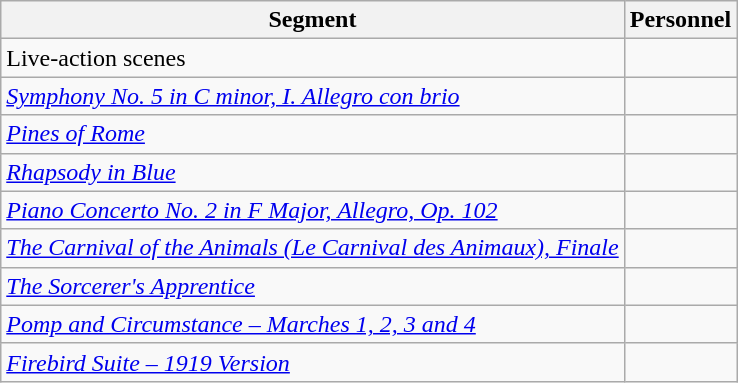<table class="wikitable">
<tr>
<th>Segment</th>
<th>Personnel</th>
</tr>
<tr>
<td>Live-action scenes</td>
<td><br></td>
</tr>
<tr>
<td><em><a href='#'>Symphony No. 5 in C minor, I. Allegro con brio</a></em></td>
<td><br></td>
</tr>
<tr>
<td><em><a href='#'>Pines of Rome</a></em></td>
<td><br></td>
</tr>
<tr>
<td><em><a href='#'>Rhapsody in Blue</a></em></td>
<td><br></td>
</tr>
<tr>
<td><em><a href='#'>Piano Concerto No. 2 in F Major, Allegro, Op. 102</a></em></td>
<td><br></td>
</tr>
<tr>
<td><em><a href='#'>The Carnival of the Animals (Le Carnival des Animaux), Finale</a></em></td>
<td><br></td>
</tr>
<tr>
<td><em><a href='#'>The Sorcerer's Apprentice</a></em></td>
<td><br></td>
</tr>
<tr>
<td><em><a href='#'>Pomp and Circumstance – Marches 1, 2, 3 and 4</a></em></td>
<td><br></td>
</tr>
<tr>
<td><em><a href='#'>Firebird Suite – 1919 Version</a></em></td>
<td><br></td>
</tr>
</table>
